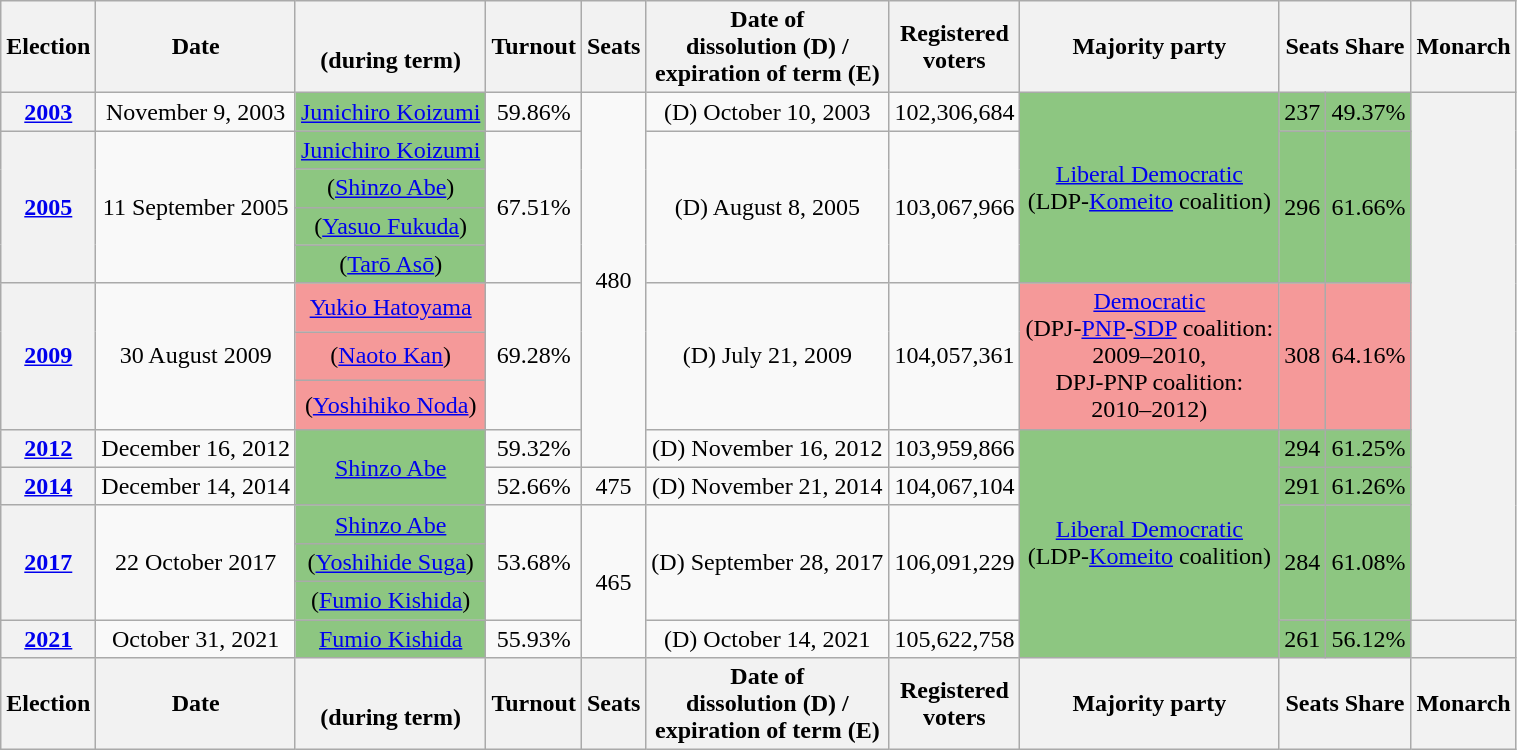<table class="wikitable plainrowheaders" style="text-align:center">
<tr>
<th>Election</th>
<th>Date</th>
<th><br>(during term)</th>
<th>Turnout</th>
<th>Seats</th>
<th>Date of<br>dissolution (D) /<br>expiration of term (E)</th>
<th>Registered<br>voters</th>
<th>Majority party</th>
<th colspan=2>Seats Share</th>
<th>Monarch<br></th>
</tr>
<tr>
<th><a href='#'>2003</a></th>
<td>November 9, 2003</td>
<td bgcolor="#8DC681"><a href='#'>Junichiro Koizumi</a></td>
<td>59.86%</td>
<td rowspan=9>480</td>
<td>(D) October 10, 2003</td>
<td align="right">102,306,684</td>
<td rowspan=5 bgcolor="#8DC681"><a href='#'>Liberal Democratic</a><br>(LDP-<a href='#'>Komeito</a> coalition)</td>
<td bgcolor="#8dc681">237</td>
<td bgcolor="#8dc681">49.37%</td>
<th rowspan=13 style="font-weight:normal"><br><div></div></th>
</tr>
<tr>
<th rowspan=4><a href='#'>2005</a></th>
<td rowspan=4>11 September 2005</td>
<td bgcolor="#8DC681"><a href='#'>Junichiro Koizumi</a></td>
<td rowspan=4>67.51%</td>
<td rowspan=4>(D) August 8, 2005</td>
<td rowspan=4 align="right">103,067,966</td>
<td rowspan=4 bgcolor="#8dc681">296</td>
<td rowspan=4 bgcolor="#8dc681">61.66%</td>
</tr>
<tr>
<td bgcolor="#8DC681">(<a href='#'>Shinzo Abe</a>)</td>
</tr>
<tr>
<td bgcolor="#8DC681">(<a href='#'>Yasuo Fukuda</a>)</td>
</tr>
<tr>
<td bgcolor="#8DC681">(<a href='#'>Tarō Asō</a>)</td>
</tr>
<tr>
<th rowspan=3><a href='#'>2009</a></th>
<td rowspan=3>30 August 2009</td>
<td bgcolor="#f59999"><a href='#'>Yukio Hatoyama</a></td>
<td rowspan=3>69.28%</td>
<td rowspan=3>(D) July 21, 2009</td>
<td rowspan=3 align="right">104,057,361</td>
<td rowspan=3 bgcolor="#f59999"><a href='#'>Democratic</a><br>(DPJ-<a href='#'>PNP</a>-<a href='#'>SDP</a> coalition:<br>2009–2010,<br>DPJ-PNP coalition:<br>2010–2012)</td>
<td rowspan=3 bgcolor="#f59999">308</td>
<td rowspan=3 bgcolor="#f59999">64.16%</td>
</tr>
<tr>
<td bgcolor="#f59999">(<a href='#'>Naoto Kan</a>)</td>
</tr>
<tr>
<td bgcolor="#f59999">(<a href='#'>Yoshihiko Noda</a>)</td>
</tr>
<tr>
<th><a href='#'>2012</a></th>
<td>December 16, 2012</td>
<td rowspan=2 bgcolor="#8DC681"><a href='#'>Shinzo Abe</a></td>
<td>59.32%</td>
<td>(D) November 16, 2012</td>
<td align="right">103,959,866</td>
<td bgcolor="#8DC681" rowspan="6"><a href='#'>Liberal Democratic</a><br>(LDP-<a href='#'>Komeito</a> coalition)</td>
<td bgcolor="#8DC681">294</td>
<td bgcolor="#8DC681">61.25%</td>
</tr>
<tr>
<th><a href='#'>2014</a></th>
<td>December 14, 2014</td>
<td>52.66%</td>
<td>475</td>
<td>(D) November 21, 2014</td>
<td align="right">104,067,104</td>
<td bgcolor="#8DC681">291</td>
<td bgcolor="#8DC681">61.26%</td>
</tr>
<tr>
<th rowspan=3><a href='#'>2017</a></th>
<td rowspan=3>22 October 2017</td>
<td bgcolor="#8DC681"><a href='#'>Shinzo Abe</a></td>
<td rowspan=3>53.68%</td>
<td rowspan=4>465</td>
<td rowspan=3>(D) September 28, 2017</td>
<td rowspan=3 align="right">106,091,229</td>
<td rowspan=3 bgcolor="#8DC681">284</td>
<td rowspan=3 bgcolor="#8DC681">61.08%</td>
</tr>
<tr>
<td bgcolor="#8DC681">(<a href='#'>Yoshihide Suga</a>)</td>
</tr>
<tr>
<td bgcolor="#8DC681">(<a href='#'>Fumio Kishida</a>)</td>
</tr>
<tr>
<th><a href='#'>2021</a></th>
<td>October 31, 2021</td>
<td bgcolor="#8DC681"><a href='#'>Fumio Kishida</a></td>
<td>55.93%</td>
<td>(D) October 14, 2021</td>
<td align="right">105,622,758</td>
<td bgcolor="#8DC681">261</td>
<td bgcolor="#8DC681">56.12%</td>
<th style="font-weight:normal"><br><div></div></th>
</tr>
<tr>
<th>Election</th>
<th>Date</th>
<th><br>(during term)</th>
<th>Turnout</th>
<th>Seats</th>
<th>Date of<br>dissolution (D) /<br>expiration of term (E)</th>
<th>Registered<br>voters</th>
<th>Majority party</th>
<th colspan=2>Seats Share</th>
<th>Monarch<br></th>
</tr>
</table>
